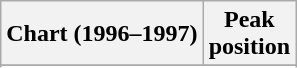<table class="wikitable sortable">
<tr>
<th align="left">Chart (1996–1997)</th>
<th align="center">Peak<br>position</th>
</tr>
<tr>
</tr>
<tr>
</tr>
</table>
